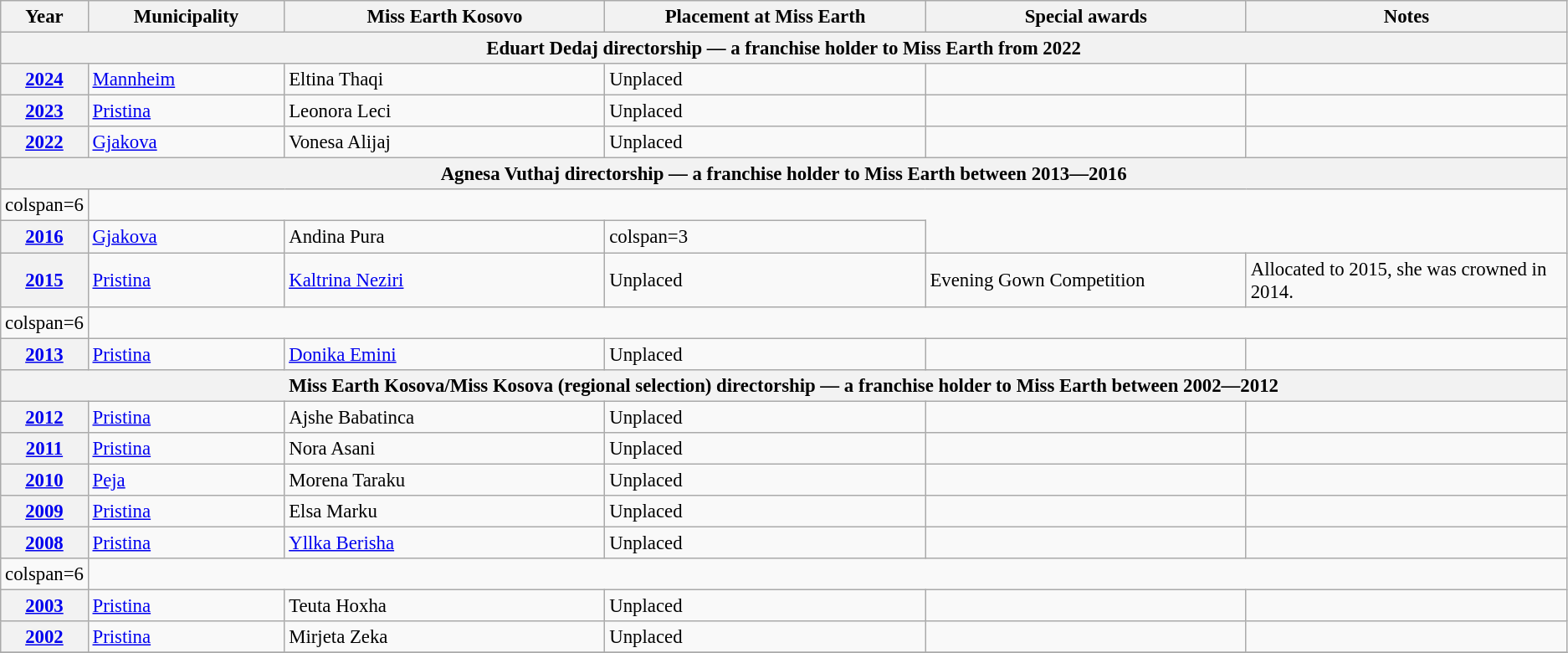<table class="wikitable " style="font-size: 95%;">
<tr>
<th width="60">Year</th>
<th width="150">Municipality</th>
<th width="250">Miss Earth Kosovo</th>
<th width="250">Placement at Miss Earth</th>
<th width="250">Special awards</th>
<th width="250">Notes</th>
</tr>
<tr>
<th colspan="6">Eduart Dedaj directorship — a franchise holder to Miss Earth from 2022</th>
</tr>
<tr>
<th><a href='#'>2024</a></th>
<td><a href='#'>Mannheim</a></td>
<td>Eltina Thaqi</td>
<td>Unplaced</td>
<td></td>
<td></td>
</tr>
<tr>
<th><a href='#'>2023</a></th>
<td><a href='#'>Pristina</a></td>
<td>Leonora Leci</td>
<td>Unplaced</td>
<td></td>
<td></td>
</tr>
<tr>
<th><a href='#'>2022</a></th>
<td><a href='#'>Gjakova</a></td>
<td>Vonesa Alijaj</td>
<td>Unplaced</td>
<td></td>
<td></td>
</tr>
<tr>
<th colspan="6">Agnesa Vuthaj directorship — a franchise holder to Miss Earth between 2013―2016</th>
</tr>
<tr>
<td>colspan=6 </td>
</tr>
<tr>
<th><a href='#'>2016</a></th>
<td><a href='#'>Gjakova</a></td>
<td>Andina Pura</td>
<td>colspan=3 </td>
</tr>
<tr>
<th><a href='#'>2015</a></th>
<td><a href='#'>Pristina</a></td>
<td><a href='#'>Kaltrina Neziri</a></td>
<td>Unplaced</td>
<td> Evening Gown Competition</td>
<td>Allocated to 2015, she was crowned in 2014.</td>
</tr>
<tr>
<td>colspan=6 </td>
</tr>
<tr>
<th><a href='#'>2013</a></th>
<td><a href='#'>Pristina</a></td>
<td><a href='#'>Donika Emini</a></td>
<td>Unplaced</td>
<td></td>
<td></td>
</tr>
<tr>
<th colspan="6">Miss Earth Kosova/Miss Kosova (regional selection) directorship — a franchise holder to Miss Earth between 2002―2012</th>
</tr>
<tr>
<th><a href='#'>2012</a></th>
<td><a href='#'>Pristina</a></td>
<td>Ajshe Babatinca</td>
<td>Unplaced</td>
<td></td>
<td></td>
</tr>
<tr>
<th><a href='#'>2011</a></th>
<td><a href='#'>Pristina</a></td>
<td>Nora Asani</td>
<td>Unplaced</td>
<td></td>
<td></td>
</tr>
<tr>
<th><a href='#'>2010</a></th>
<td><a href='#'>Peja</a></td>
<td>Morena Taraku</td>
<td>Unplaced</td>
<td></td>
<td></td>
</tr>
<tr>
<th><a href='#'>2009</a></th>
<td><a href='#'>Pristina</a></td>
<td>Elsa Marku</td>
<td>Unplaced</td>
<td></td>
<td></td>
</tr>
<tr>
<th><a href='#'>2008</a></th>
<td><a href='#'>Pristina</a></td>
<td><a href='#'>Yllka Berisha</a></td>
<td>Unplaced</td>
<td></td>
<td></td>
</tr>
<tr>
<td>colspan=6 </td>
</tr>
<tr>
<th><a href='#'>2003</a></th>
<td><a href='#'>Pristina</a></td>
<td>Teuta Hoxha</td>
<td>Unplaced</td>
<td></td>
<td></td>
</tr>
<tr>
<th><a href='#'>2002</a></th>
<td><a href='#'>Pristina</a></td>
<td>Mirjeta Zeka</td>
<td>Unplaced</td>
<td></td>
<td></td>
</tr>
<tr>
</tr>
</table>
